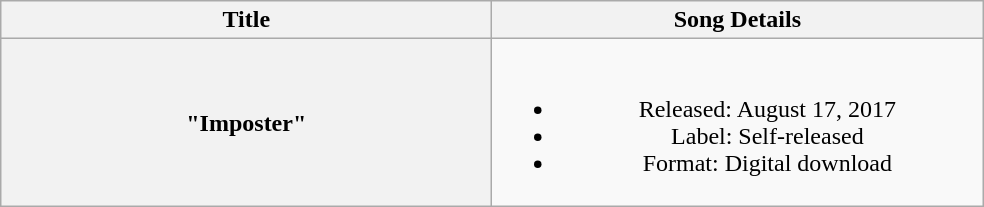<table class="wikitable plainrowheaders" style="text-align:center;">
<tr>
<th scope="col" rowspan="1" style="width:20em;">Title</th>
<th scope="col" rowspan="1" style="width:20em;">Song Details</th>
</tr>
<tr>
<th scope="row">"Imposter"<br></th>
<td><br><ul><li>Released: August 17, 2017</li><li>Label: Self-released</li><li>Format: Digital download</li></ul></td>
</tr>
</table>
